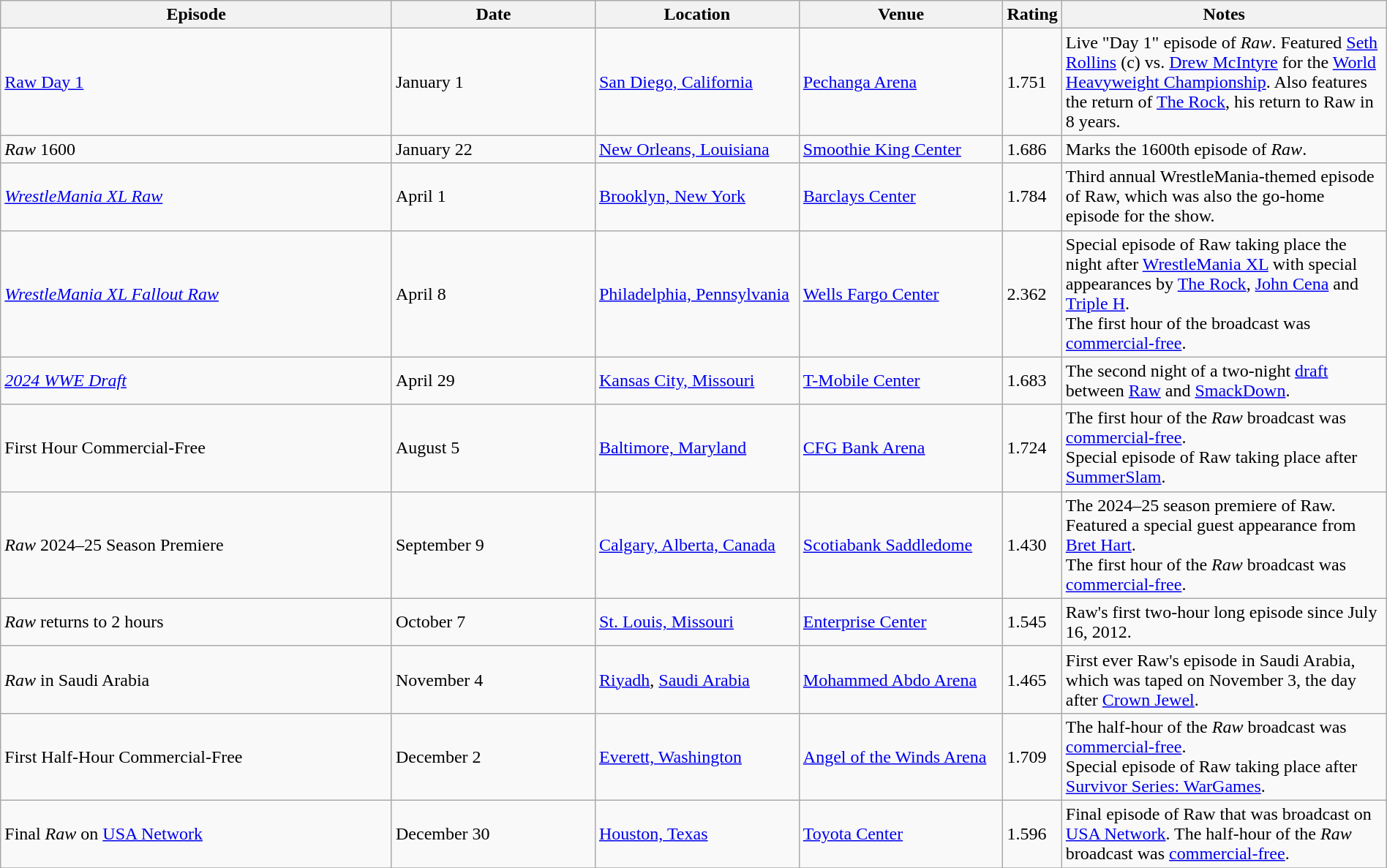<table class="wikitable plainrowheaders sortable" style="width:100%;">
<tr>
<th style="width:29%;">Episode</th>
<th style="width:15%;">Date</th>
<th style="width:15%;">Location</th>
<th style="width:15%;">Venue</th>
<th style="width:2%;">Rating</th>
<th style="width:99%;">Notes</th>
</tr>
<tr>
<td><a href='#'>Raw Day 1</a></td>
<td>January 1</td>
<td><a href='#'>San Diego, California</a></td>
<td><a href='#'>Pechanga Arena</a></td>
<td>1.751</td>
<td>Live "Day 1" episode of <em>Raw</em>. Featured <a href='#'>Seth Rollins</a> (c) vs. <a href='#'>Drew McIntyre</a> for the <a href='#'>World Heavyweight Championship</a>. Also features the return of <a href='#'>The Rock</a>, his return to Raw in 8 years.</td>
</tr>
<tr>
<td><em>Raw</em> 1600</td>
<td>January 22</td>
<td><a href='#'>New Orleans, Louisiana</a></td>
<td><a href='#'>Smoothie King Center</a></td>
<td>1.686</td>
<td>Marks the 1600th episode of <em>Raw</em>.</td>
</tr>
<tr>
<td><em><a href='#'>WrestleMania XL Raw</a></em></td>
<td>April 1</td>
<td><a href='#'>Brooklyn, New York</a></td>
<td><a href='#'>Barclays Center</a></td>
<td>1.784</td>
<td>Third annual WrestleMania-themed episode of Raw, which was also the go-home episode for the show.</td>
</tr>
<tr>
<td><em><a href='#'>WrestleMania XL Fallout Raw</a></em></td>
<td>April 8</td>
<td><a href='#'>Philadelphia, Pennsylvania</a></td>
<td><a href='#'>Wells Fargo Center</a></td>
<td>2.362</td>
<td>Special episode of Raw taking place the night after <a href='#'>WrestleMania XL</a> with special appearances by <a href='#'>The Rock</a>, <a href='#'>John Cena</a> and <a href='#'>Triple H</a>.<br>The first hour of the broadcast was <a href='#'>commercial-free</a>.</td>
</tr>
<tr>
<td><em><a href='#'>2024 WWE Draft</a></em></td>
<td>April 29</td>
<td><a href='#'>Kansas City, Missouri</a></td>
<td><a href='#'>T-Mobile Center</a></td>
<td>1.683</td>
<td>The second night of a two-night <a href='#'>draft</a> between <a href='#'>Raw</a> and <a href='#'>SmackDown</a>.</td>
</tr>
<tr>
<td>First Hour Commercial-Free</td>
<td>August 5</td>
<td><a href='#'>Baltimore, Maryland</a></td>
<td><a href='#'>CFG Bank Arena</a></td>
<td>1.724</td>
<td>The first hour of the <em>Raw</em> broadcast was <a href='#'>commercial-free</a>.<br>Special episode of Raw taking place after <a href='#'>SummerSlam</a>.</td>
</tr>
<tr>
<td><em>Raw</em> 2024–25 Season Premiere</td>
<td>September 9</td>
<td><a href='#'>Calgary, Alberta, Canada</a></td>
<td><a href='#'>Scotiabank Saddledome</a></td>
<td>1.430</td>
<td>The 2024–25 season premiere of Raw.<br>Featured a special guest appearance from <a href='#'>Bret Hart</a>.<br>The first hour of the <em>Raw</em> broadcast was <a href='#'>commercial-free</a>.</td>
</tr>
<tr>
<td><em>Raw</em> returns to 2 hours</td>
<td>October 7</td>
<td><a href='#'>St. Louis, Missouri</a></td>
<td><a href='#'>Enterprise Center</a></td>
<td>1.545</td>
<td>Raw's first two-hour long episode since July 16, 2012.</td>
</tr>
<tr>
<td><em>Raw</em> in Saudi Arabia</td>
<td>November 4</td>
<td><a href='#'>Riyadh</a>, <a href='#'>Saudi Arabia</a></td>
<td><a href='#'>Mohammed Abdo Arena</a></td>
<td>1.465</td>
<td>First ever Raw's episode in Saudi Arabia, which was taped on November 3, the day after <a href='#'>Crown Jewel</a>.</td>
</tr>
<tr>
<td>First Half-Hour Commercial-Free</td>
<td>December 2</td>
<td><a href='#'>Everett, Washington</a></td>
<td><a href='#'>Angel of the Winds Arena</a></td>
<td>1.709</td>
<td>The half-hour of the <em>Raw</em> broadcast was <a href='#'>commercial-free</a>.<br>Special episode of Raw taking place after <a href='#'>Survivor Series: WarGames</a>.</td>
</tr>
<tr>
<td>Final <em>Raw</em> on <a href='#'>USA Network</a></td>
<td>December 30</td>
<td><a href='#'>Houston, Texas</a></td>
<td><a href='#'>Toyota Center</a></td>
<td>1.596</td>
<td>Final episode of Raw that was broadcast on <a href='#'>USA Network</a>. The half-hour of the <em>Raw</em> broadcast was <a href='#'>commercial-free</a>.</td>
</tr>
<tr>
</tr>
</table>
